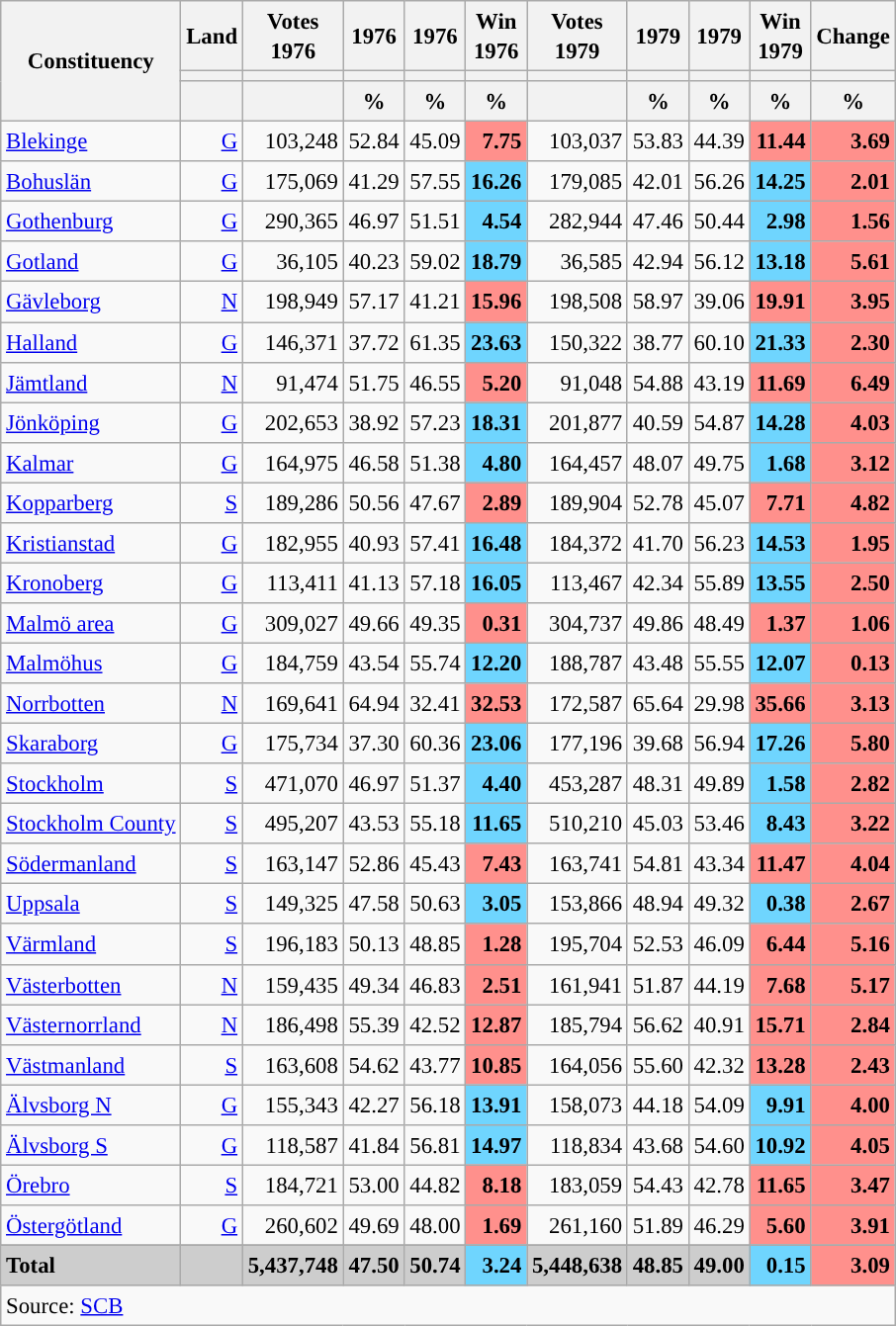<table class="wikitable sortable" style="text-align:right; font-size:95%; line-height:20px;">
<tr>
<th rowspan="3">Constituency</th>
<th>Land</th>
<th width="30px" class="unsortable">Votes 1976</th>
<th> 1976</th>
<th> 1976</th>
<th width="30px" class="unsortable">Win 1976</th>
<th width="30px" class="unsortable">Votes 1979</th>
<th> 1979</th>
<th> 1979</th>
<th width="30px" class="unsortable">Win 1979</th>
<th width="30px" class="unsortable">Change</th>
</tr>
<tr>
<th></th>
<th></th>
<th style="background:"></th>
<th style="background:"></th>
<th></th>
<th></th>
<th style="background:"></th>
<th style="background:"></th>
<th></th>
<th></th>
</tr>
<tr>
<th data-sort-type="number"></th>
<th data-sort-type="number"></th>
<th data-sort-type="number">%</th>
<th data-sort-type="number">%</th>
<th data-sort-type="number">%</th>
<th data-sort-type="number"></th>
<th data-sort-type="number">%</th>
<th data-sort-type="number">%</th>
<th data-sort-type="number">%</th>
<th data-sort-type="number">%</th>
</tr>
<tr>
<td align="left"><a href='#'>Blekinge</a></td>
<td><a href='#'>G</a></td>
<td>103,248</td>
<td>52.84</td>
<td>45.09</td>
<td bgcolor=#ff908c><strong>7.75</strong></td>
<td>103,037</td>
<td>53.83</td>
<td>44.39</td>
<td bgcolor=#ff908c><strong>11.44</strong></td>
<td bgcolor=#ff908c><strong>3.69</strong></td>
</tr>
<tr>
<td align="left"><a href='#'>Bohuslän</a></td>
<td><a href='#'>G</a></td>
<td>175,069</td>
<td>41.29</td>
<td>57.55</td>
<td bgcolor=#6fd5fe><strong>16.26</strong></td>
<td>179,085</td>
<td>42.01</td>
<td>56.26</td>
<td bgcolor=#6fd5fe><strong>14.25</strong></td>
<td bgcolor=#ff908c><strong>2.01</strong></td>
</tr>
<tr>
<td align="left"><a href='#'>Gothenburg</a></td>
<td><a href='#'>G</a></td>
<td>290,365</td>
<td>46.97</td>
<td>51.51</td>
<td bgcolor=#6fd5fe><strong>4.54</strong></td>
<td>282,944</td>
<td>47.46</td>
<td>50.44</td>
<td bgcolor=#6fd5fe><strong>2.98</strong></td>
<td bgcolor=#ff908c><strong>1.56</strong></td>
</tr>
<tr>
<td align="left"><a href='#'>Gotland</a></td>
<td><a href='#'>G</a></td>
<td>36,105</td>
<td>40.23</td>
<td>59.02</td>
<td bgcolor=#6fd5fe><strong>18.79</strong></td>
<td>36,585</td>
<td>42.94</td>
<td>56.12</td>
<td bgcolor=#6fd5fe><strong>13.18</strong></td>
<td bgcolor=#ff908c><strong>5.61</strong></td>
</tr>
<tr>
<td align="left"><a href='#'>Gävleborg</a></td>
<td><a href='#'>N</a></td>
<td>198,949</td>
<td>57.17</td>
<td>41.21</td>
<td bgcolor=#ff908c><strong>15.96</strong></td>
<td>198,508</td>
<td>58.97</td>
<td>39.06</td>
<td bgcolor=#ff908c><strong>19.91</strong></td>
<td bgcolor=#ff908c><strong>3.95</strong></td>
</tr>
<tr>
<td align="left"><a href='#'>Halland</a></td>
<td><a href='#'>G</a></td>
<td>146,371</td>
<td>37.72</td>
<td>61.35</td>
<td bgcolor=#6fd5fe><strong>23.63</strong></td>
<td>150,322</td>
<td>38.77</td>
<td>60.10</td>
<td bgcolor=#6fd5fe><strong>21.33</strong></td>
<td bgcolor=#ff908c><strong>2.30</strong></td>
</tr>
<tr>
<td align="left"><a href='#'>Jämtland</a></td>
<td><a href='#'>N</a></td>
<td>91,474</td>
<td>51.75</td>
<td>46.55</td>
<td bgcolor=#ff908c><strong>5.20</strong></td>
<td>91,048</td>
<td>54.88</td>
<td>43.19</td>
<td bgcolor=#ff908c><strong>11.69</strong></td>
<td bgcolor=#ff908c><strong>6.49</strong></td>
</tr>
<tr>
<td align="left"><a href='#'>Jönköping</a></td>
<td><a href='#'>G</a></td>
<td>202,653</td>
<td>38.92</td>
<td>57.23</td>
<td bgcolor=#6fd5fe><strong>18.31</strong></td>
<td>201,877</td>
<td>40.59</td>
<td>54.87</td>
<td bgcolor=#6fd5fe><strong>14.28</strong></td>
<td bgcolor=#ff908c><strong>4.03</strong></td>
</tr>
<tr>
<td align="left"><a href='#'>Kalmar</a></td>
<td><a href='#'>G</a></td>
<td>164,975</td>
<td>46.58</td>
<td>51.38</td>
<td bgcolor=#6fd5fe><strong>4.80</strong></td>
<td>164,457</td>
<td>48.07</td>
<td>49.75</td>
<td bgcolor=#6fd5fe><strong>1.68</strong></td>
<td bgcolor=#ff908c><strong>3.12</strong></td>
</tr>
<tr>
<td align="left"><a href='#'>Kopparberg</a></td>
<td><a href='#'>S</a></td>
<td>189,286</td>
<td>50.56</td>
<td>47.67</td>
<td bgcolor=#ff908c><strong>2.89</strong></td>
<td>189,904</td>
<td>52.78</td>
<td>45.07</td>
<td bgcolor=#ff908c><strong>7.71</strong></td>
<td bgcolor=#ff908c><strong>4.82</strong></td>
</tr>
<tr>
<td align="left"><a href='#'>Kristianstad</a></td>
<td><a href='#'>G</a></td>
<td>182,955</td>
<td>40.93</td>
<td>57.41</td>
<td bgcolor=#6fd5fe><strong>16.48</strong></td>
<td>184,372</td>
<td>41.70</td>
<td>56.23</td>
<td bgcolor=#6fd5fe><strong>14.53</strong></td>
<td bgcolor=#ff908c><strong>1.95</strong></td>
</tr>
<tr>
<td align="left"><a href='#'>Kronoberg</a></td>
<td><a href='#'>G</a></td>
<td>113,411</td>
<td>41.13</td>
<td>57.18</td>
<td bgcolor=#6fd5fe><strong>16.05</strong></td>
<td>113,467</td>
<td>42.34</td>
<td>55.89</td>
<td bgcolor=#6fd5fe><strong>13.55</strong></td>
<td bgcolor=#ff908c><strong>2.50</strong></td>
</tr>
<tr>
<td align="left"><a href='#'>Malmö area</a></td>
<td><a href='#'>G</a></td>
<td>309,027</td>
<td>49.66</td>
<td>49.35</td>
<td bgcolor=#ff908c><strong>0.31</strong></td>
<td>304,737</td>
<td>49.86</td>
<td>48.49</td>
<td bgcolor=#ff908c><strong>1.37</strong></td>
<td bgcolor=#ff908c><strong>1.06</strong></td>
</tr>
<tr>
<td align="left"><a href='#'>Malmöhus</a></td>
<td><a href='#'>G</a></td>
<td>184,759</td>
<td>43.54</td>
<td>55.74</td>
<td bgcolor=#6fd5fe><strong>12.20</strong></td>
<td>188,787</td>
<td>43.48</td>
<td>55.55</td>
<td bgcolor=#6fd5fe><strong>12.07</strong></td>
<td bgcolor=#ff908c><strong>0.13</strong></td>
</tr>
<tr>
<td align="left"><a href='#'>Norrbotten</a></td>
<td><a href='#'>N</a></td>
<td>169,641</td>
<td>64.94</td>
<td>32.41</td>
<td bgcolor=#ff908c><strong>32.53</strong></td>
<td>172,587</td>
<td>65.64</td>
<td>29.98</td>
<td bgcolor=#ff908c><strong>35.66</strong></td>
<td bgcolor=#ff908c><strong>3.13</strong></td>
</tr>
<tr>
<td align="left"><a href='#'>Skaraborg</a></td>
<td><a href='#'>G</a></td>
<td>175,734</td>
<td>37.30</td>
<td>60.36</td>
<td bgcolor=#6fd5fe><strong>23.06</strong></td>
<td>177,196</td>
<td>39.68</td>
<td>56.94</td>
<td bgcolor=#6fd5fe><strong>17.26</strong></td>
<td bgcolor=#ff908c><strong>5.80</strong></td>
</tr>
<tr>
<td align="left"><a href='#'>Stockholm</a></td>
<td><a href='#'>S</a></td>
<td>471,070</td>
<td>46.97</td>
<td>51.37</td>
<td bgcolor=#6fd5fe><strong>4.40</strong></td>
<td>453,287</td>
<td>48.31</td>
<td>49.89</td>
<td bgcolor=#6fd5fe><strong>1.58</strong></td>
<td bgcolor=#ff908c><strong>2.82</strong></td>
</tr>
<tr>
<td align="left"><a href='#'>Stockholm County</a></td>
<td><a href='#'>S</a></td>
<td>495,207</td>
<td>43.53</td>
<td>55.18</td>
<td bgcolor=#6fd5fe><strong>11.65</strong></td>
<td>510,210</td>
<td>45.03</td>
<td>53.46</td>
<td bgcolor=#6fd5fe><strong>8.43</strong></td>
<td bgcolor=#ff908c><strong>3.22</strong></td>
</tr>
<tr>
<td align="left"><a href='#'>Södermanland</a></td>
<td><a href='#'>S</a></td>
<td>163,147</td>
<td>52.86</td>
<td>45.43</td>
<td bgcolor=#ff908c><strong>7.43</strong></td>
<td>163,741</td>
<td>54.81</td>
<td>43.34</td>
<td bgcolor=#ff908c><strong>11.47</strong></td>
<td bgcolor=#ff908c><strong>4.04</strong></td>
</tr>
<tr>
<td align="left"><a href='#'>Uppsala</a></td>
<td><a href='#'>S</a></td>
<td>149,325</td>
<td>47.58</td>
<td>50.63</td>
<td bgcolor=#6fd5fe><strong>3.05</strong></td>
<td>153,866</td>
<td>48.94</td>
<td>49.32</td>
<td bgcolor=#6fd5fe><strong>0.38</strong></td>
<td bgcolor=#ff908c><strong>2.67</strong></td>
</tr>
<tr>
<td align="left"><a href='#'>Värmland</a></td>
<td><a href='#'>S</a></td>
<td>196,183</td>
<td>50.13</td>
<td>48.85</td>
<td bgcolor=#ff908c><strong>1.28</strong></td>
<td>195,704</td>
<td>52.53</td>
<td>46.09</td>
<td bgcolor=#ff908c><strong>6.44</strong></td>
<td bgcolor=#ff908c><strong>5.16</strong></td>
</tr>
<tr>
<td align="left"><a href='#'>Västerbotten</a></td>
<td><a href='#'>N</a></td>
<td>159,435</td>
<td>49.34</td>
<td>46.83</td>
<td bgcolor=#ff908c><strong>2.51</strong></td>
<td>161,941</td>
<td>51.87</td>
<td>44.19</td>
<td bgcolor=#ff908c><strong>7.68</strong></td>
<td bgcolor=#ff908c><strong>5.17</strong></td>
</tr>
<tr>
<td align="left"><a href='#'>Västernorrland</a></td>
<td><a href='#'>N</a></td>
<td>186,498</td>
<td>55.39</td>
<td>42.52</td>
<td bgcolor=#ff908c><strong>12.87</strong></td>
<td>185,794</td>
<td>56.62</td>
<td>40.91</td>
<td bgcolor=#ff908c><strong>15.71</strong></td>
<td bgcolor=#ff908c><strong>2.84</strong></td>
</tr>
<tr>
<td align="left"><a href='#'>Västmanland</a></td>
<td><a href='#'>S</a></td>
<td>163,608</td>
<td>54.62</td>
<td>43.77</td>
<td bgcolor=#ff908c><strong>10.85</strong></td>
<td>164,056</td>
<td>55.60</td>
<td>42.32</td>
<td bgcolor=#ff908c><strong>13.28</strong></td>
<td bgcolor=#ff908c><strong>2.43</strong></td>
</tr>
<tr>
<td align="left"><a href='#'>Älvsborg N</a></td>
<td><a href='#'>G</a></td>
<td>155,343</td>
<td>42.27</td>
<td>56.18</td>
<td bgcolor=#6fd5fe><strong>13.91</strong></td>
<td>158,073</td>
<td>44.18</td>
<td>54.09</td>
<td bgcolor=#6fd5fe><strong>9.91</strong></td>
<td bgcolor=#ff908c><strong>4.00</strong></td>
</tr>
<tr>
<td align="left"><a href='#'>Älvsborg S</a></td>
<td><a href='#'>G</a></td>
<td>118,587</td>
<td>41.84</td>
<td>56.81</td>
<td bgcolor=#6fd5fe><strong>14.97</strong></td>
<td>118,834</td>
<td>43.68</td>
<td>54.60</td>
<td bgcolor=#6fd5fe><strong>10.92</strong></td>
<td bgcolor=#ff908c><strong>4.05</strong></td>
</tr>
<tr>
<td align="left"><a href='#'>Örebro</a></td>
<td><a href='#'>S</a></td>
<td>184,721</td>
<td>53.00</td>
<td>44.82</td>
<td bgcolor=#ff908c><strong>8.18</strong></td>
<td>183,059</td>
<td>54.43</td>
<td>42.78</td>
<td bgcolor=#ff908c><strong>11.65</strong></td>
<td bgcolor=#ff908c><strong>3.47</strong></td>
</tr>
<tr>
<td align="left"><a href='#'>Östergötland</a></td>
<td><a href='#'>G</a></td>
<td>260,602</td>
<td>49.69</td>
<td>48.00</td>
<td bgcolor=#ff908c><strong>1.69</strong></td>
<td>261,160</td>
<td>51.89</td>
<td>46.29</td>
<td bgcolor=#ff908c><strong>5.60</strong></td>
<td bgcolor=#ff908c><strong>3.91</strong></td>
</tr>
<tr>
</tr>
<tr style="background:#CDCDCD;">
<td align="left"><strong>Total</strong></td>
<td></td>
<td><strong>5,437,748</strong></td>
<td><strong>47.50</strong></td>
<td><strong>50.74</strong></td>
<td bgcolor=#6fd5fe><strong>3.24</strong></td>
<td><strong>5,448,638</strong></td>
<td><strong>48.85</strong></td>
<td><strong>49.00</strong></td>
<td bgcolor=#6fd5fe><strong>0.15</strong></td>
<td bgcolor=#ff908c><strong>3.09</strong></td>
</tr>
<tr>
<td colspan="11" align="left">Source: <a href='#'>SCB</a></td>
</tr>
</table>
